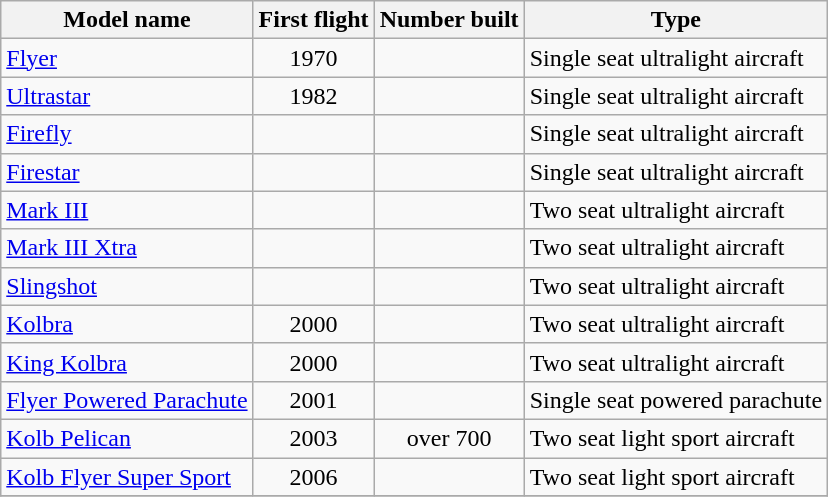<table class="wikitable sortable">
<tr>
<th>Model name</th>
<th>First flight</th>
<th>Number built</th>
<th>Type</th>
</tr>
<tr>
<td align=left><a href='#'>Flyer</a></td>
<td align=center>1970</td>
<td align=center></td>
<td align=left>Single seat ultralight aircraft</td>
</tr>
<tr>
<td align=left><a href='#'>Ultrastar</a></td>
<td align=center>1982</td>
<td align=center></td>
<td align=left>Single seat ultralight aircraft</td>
</tr>
<tr>
<td align=left><a href='#'>Firefly</a></td>
<td align=center></td>
<td align=center></td>
<td align=left>Single seat ultralight aircraft</td>
</tr>
<tr>
<td align=left><a href='#'>Firestar</a></td>
<td align=center></td>
<td align=center></td>
<td align=left>Single seat ultralight aircraft</td>
</tr>
<tr>
<td align=left><a href='#'>Mark III</a></td>
<td align=center></td>
<td align=center></td>
<td align=left>Two seat ultralight aircraft</td>
</tr>
<tr>
<td align=left><a href='#'>Mark III Xtra</a></td>
<td align=center></td>
<td align=center></td>
<td align=left>Two seat ultralight aircraft</td>
</tr>
<tr>
<td align=left><a href='#'>Slingshot</a></td>
<td align=center></td>
<td align=center></td>
<td align=left>Two seat ultralight aircraft</td>
</tr>
<tr>
<td align=left><a href='#'>Kolbra</a></td>
<td align=center>2000</td>
<td align=center></td>
<td align=left>Two seat ultralight aircraft</td>
</tr>
<tr>
<td align=left><a href='#'>King Kolbra</a></td>
<td align=center>2000</td>
<td align=center></td>
<td align=left>Two seat ultralight aircraft</td>
</tr>
<tr>
<td align=left><a href='#'>Flyer Powered Parachute</a></td>
<td align=center>2001</td>
<td align=center></td>
<td align=left>Single seat powered parachute</td>
</tr>
<tr>
<td align=left><a href='#'>Kolb Pelican</a></td>
<td align=center>2003</td>
<td align=center>over 700</td>
<td align=left>Two seat light sport aircraft</td>
</tr>
<tr>
<td align=left><a href='#'>Kolb Flyer Super Sport</a></td>
<td align=center>2006</td>
<td align=center></td>
<td align=left>Two seat light sport aircraft</td>
</tr>
<tr>
</tr>
</table>
